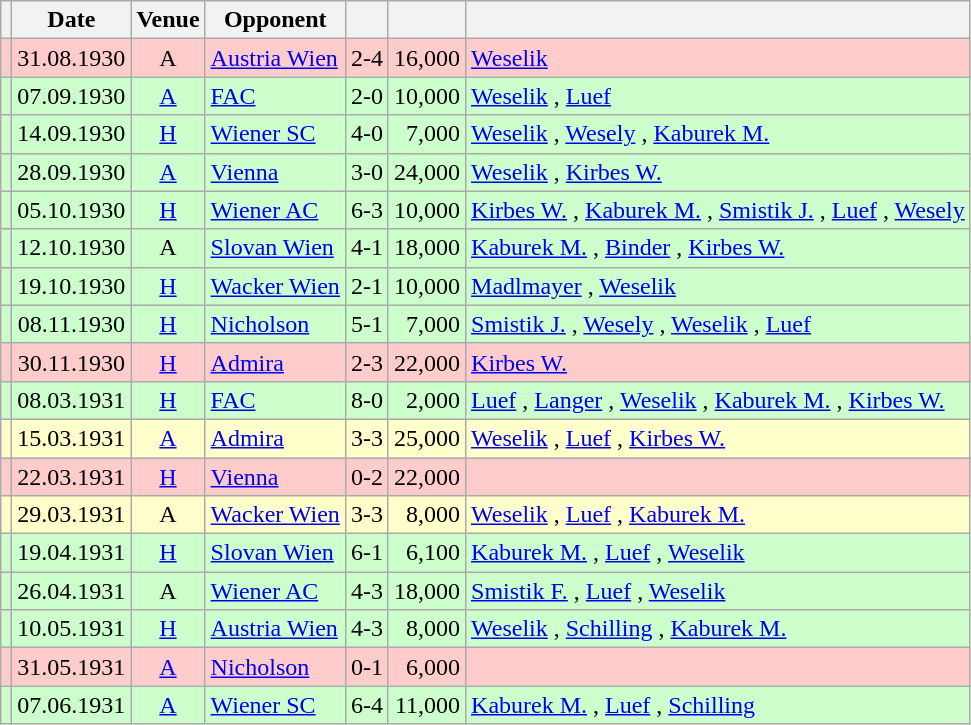<table class="wikitable" Style="text-align: center">
<tr>
<th></th>
<th>Date</th>
<th>Venue</th>
<th>Opponent</th>
<th></th>
<th></th>
<th></th>
</tr>
<tr style="background:#fcc">
<td></td>
<td>31.08.1930</td>
<td>A</td>
<td align="left"><a href='#'>Austria Wien</a></td>
<td>2-4</td>
<td align="right">16,000</td>
<td align="left"><a href='#'>Weselik</a>  </td>
</tr>
<tr style="background:#cfc">
<td></td>
<td>07.09.1930</td>
<td><a href='#'>A</a></td>
<td align="left"><a href='#'>FAC</a></td>
<td>2-0</td>
<td align="right">10,000</td>
<td align="left"><a href='#'>Weselik</a> , <a href='#'>Luef</a> </td>
</tr>
<tr style="background:#cfc">
<td></td>
<td>14.09.1930</td>
<td><a href='#'>H</a></td>
<td align="left"><a href='#'>Wiener SC</a></td>
<td>4-0</td>
<td align="right">7,000</td>
<td align="left"><a href='#'>Weselik</a>  , <a href='#'>Wesely</a> , <a href='#'>Kaburek M.</a> </td>
</tr>
<tr style="background:#cfc">
<td></td>
<td>28.09.1930</td>
<td><a href='#'>A</a></td>
<td align="left"><a href='#'>Vienna</a></td>
<td>3-0</td>
<td align="right">24,000</td>
<td align="left"><a href='#'>Weselik</a>  , <a href='#'>Kirbes W.</a> </td>
</tr>
<tr style="background:#cfc">
<td></td>
<td>05.10.1930</td>
<td><a href='#'>H</a></td>
<td align="left"><a href='#'>Wiener AC</a></td>
<td>6-3</td>
<td align="right">10,000</td>
<td align="left"><a href='#'>Kirbes W.</a> , <a href='#'>Kaburek M.</a>  , <a href='#'>Smistik J.</a> , <a href='#'>Luef</a> , <a href='#'>Wesely</a> </td>
</tr>
<tr style="background:#cfc">
<td></td>
<td>12.10.1930</td>
<td>A</td>
<td align="left"><a href='#'>Slovan Wien</a></td>
<td>4-1</td>
<td align="right">18,000</td>
<td align="left"><a href='#'>Kaburek M.</a> , <a href='#'>Binder</a>  , <a href='#'>Kirbes W.</a> </td>
</tr>
<tr style="background:#cfc">
<td></td>
<td>19.10.1930</td>
<td><a href='#'>H</a></td>
<td align="left"><a href='#'>Wacker Wien</a></td>
<td>2-1</td>
<td align="right">10,000</td>
<td align="left"><a href='#'>Madlmayer</a> , <a href='#'>Weselik</a> </td>
</tr>
<tr style="background:#cfc">
<td></td>
<td>08.11.1930</td>
<td><a href='#'>H</a></td>
<td align="left"><a href='#'>Nicholson</a></td>
<td>5-1</td>
<td align="right">7,000</td>
<td align="left"><a href='#'>Smistik J.</a> , <a href='#'>Wesely</a>  , <a href='#'>Weselik</a> , <a href='#'>Luef</a> </td>
</tr>
<tr style="background:#fcc">
<td></td>
<td>30.11.1930</td>
<td><a href='#'>H</a></td>
<td align="left"><a href='#'>Admira</a></td>
<td>2-3</td>
<td align="right">22,000</td>
<td align="left"><a href='#'>Kirbes W.</a>  </td>
</tr>
<tr style="background:#cfc">
<td></td>
<td>08.03.1931</td>
<td><a href='#'>H</a></td>
<td align="left"><a href='#'>FAC</a></td>
<td>8-0</td>
<td align="right">2,000</td>
<td align="left"><a href='#'>Luef</a> , <a href='#'>Langer</a> , <a href='#'>Weselik</a>  , <a href='#'>Kaburek M.</a>   , <a href='#'>Kirbes W.</a> </td>
</tr>
<tr style="background:#ffc">
<td></td>
<td>15.03.1931</td>
<td><a href='#'>A</a></td>
<td align="left"><a href='#'>Admira</a></td>
<td>3-3</td>
<td align="right">25,000</td>
<td align="left"><a href='#'>Weselik</a> , <a href='#'>Luef</a> , <a href='#'>Kirbes W.</a> </td>
</tr>
<tr style="background:#fcc">
<td></td>
<td>22.03.1931</td>
<td><a href='#'>H</a></td>
<td align="left"><a href='#'>Vienna</a></td>
<td>0-2</td>
<td align="right">22,000</td>
<td align="left"></td>
</tr>
<tr style="background:#ffc">
<td></td>
<td>29.03.1931</td>
<td>A</td>
<td align="left"><a href='#'>Wacker Wien</a></td>
<td>3-3</td>
<td align="right">8,000</td>
<td align="left"><a href='#'>Weselik</a> , <a href='#'>Luef</a> , <a href='#'>Kaburek M.</a> </td>
</tr>
<tr style="background:#cfc">
<td></td>
<td>19.04.1931</td>
<td><a href='#'>H</a></td>
<td align="left"><a href='#'>Slovan Wien</a></td>
<td>6-1</td>
<td align="right">6,100</td>
<td align="left"><a href='#'>Kaburek M.</a>  , <a href='#'>Luef</a>   , <a href='#'>Weselik</a> </td>
</tr>
<tr style="background:#cfc">
<td></td>
<td>26.04.1931</td>
<td>A</td>
<td align="left"><a href='#'>Wiener AC</a></td>
<td>4-3</td>
<td align="right">18,000</td>
<td align="left"><a href='#'>Smistik F.</a>  , <a href='#'>Luef</a> , <a href='#'>Weselik</a> </td>
</tr>
<tr style="background:#cfc">
<td></td>
<td>10.05.1931</td>
<td><a href='#'>H</a></td>
<td align="left"><a href='#'>Austria Wien</a></td>
<td>4-3</td>
<td align="right">8,000</td>
<td align="left"><a href='#'>Weselik</a> , <a href='#'>Schilling</a>  , <a href='#'>Kaburek M.</a> </td>
</tr>
<tr style="background:#fcc">
<td></td>
<td>31.05.1931</td>
<td><a href='#'>A</a></td>
<td align="left"><a href='#'>Nicholson</a></td>
<td>0-1</td>
<td align="right">6,000</td>
<td align="left"></td>
</tr>
<tr style="background:#cfc">
<td></td>
<td>07.06.1931</td>
<td><a href='#'>A</a></td>
<td align="left"><a href='#'>Wiener SC</a></td>
<td>6-4</td>
<td align="right">11,000</td>
<td align="left"><a href='#'>Kaburek M.</a>   , <a href='#'>Luef</a>  , <a href='#'>Schilling</a> </td>
</tr>
</table>
